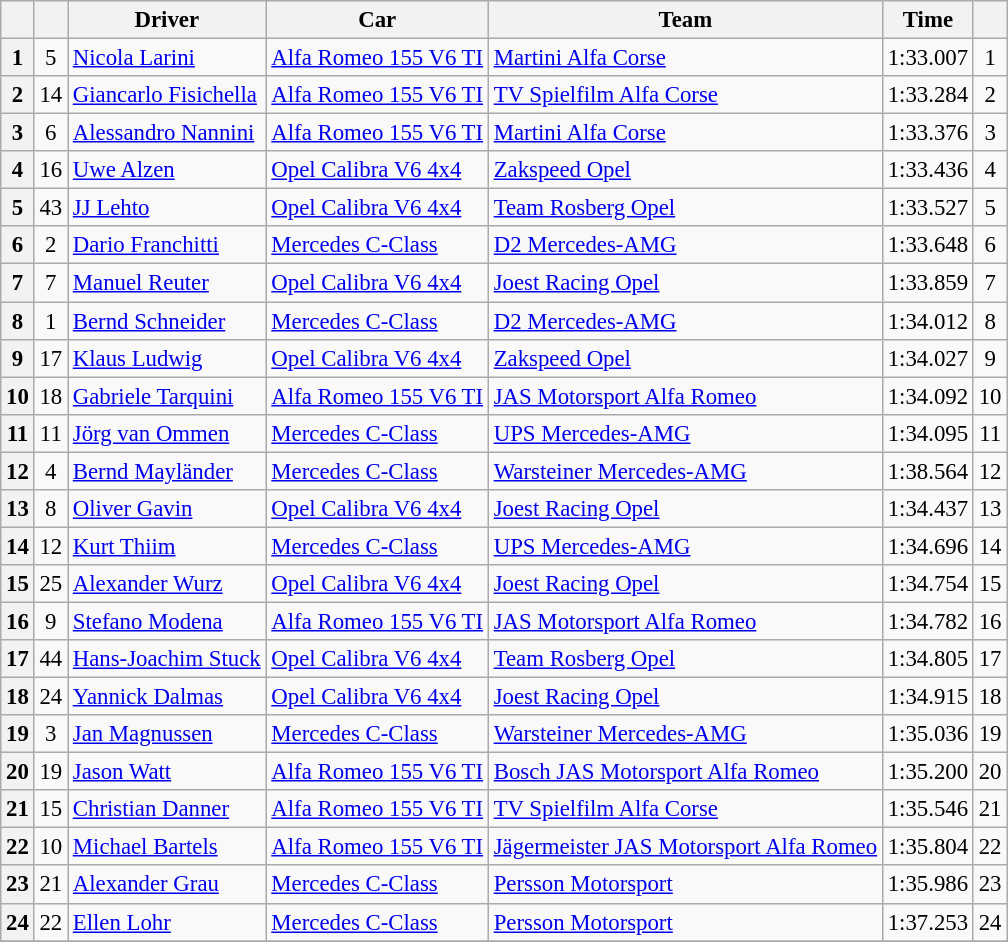<table class="wikitable sortable" style="font-size:95%">
<tr>
<th></th>
<th></th>
<th>Driver</th>
<th>Car</th>
<th>Team</th>
<th>Time</th>
<th></th>
</tr>
<tr>
<th>1</th>
<td align=center>5</td>
<td> <a href='#'>Nicola Larini</a></td>
<td><a href='#'>Alfa Romeo 155 V6 TI</a></td>
<td> <a href='#'>Martini Alfa Corse</a></td>
<td>1:33.007</td>
<td align=center>1</td>
</tr>
<tr>
<th>2</th>
<td align=center>14</td>
<td> <a href='#'>Giancarlo Fisichella</a></td>
<td><a href='#'>Alfa Romeo 155 V6 TI</a></td>
<td> <a href='#'>TV Spielfilm Alfa Corse</a></td>
<td>1:33.284</td>
<td align=center>2</td>
</tr>
<tr>
<th>3</th>
<td align=center>6</td>
<td> <a href='#'>Alessandro Nannini</a></td>
<td><a href='#'>Alfa Romeo 155 V6 TI</a></td>
<td> <a href='#'>Martini Alfa Corse</a></td>
<td>1:33.376</td>
<td align=center>3</td>
</tr>
<tr>
<th>4</th>
<td align=center>16</td>
<td> <a href='#'>Uwe Alzen</a></td>
<td><a href='#'>Opel Calibra V6 4x4</a></td>
<td> <a href='#'>Zakspeed Opel</a></td>
<td>1:33.436</td>
<td align=center>4</td>
</tr>
<tr>
<th>5</th>
<td align=center>43</td>
<td> <a href='#'>JJ Lehto</a></td>
<td><a href='#'>Opel Calibra V6 4x4</a></td>
<td> <a href='#'>Team Rosberg Opel</a></td>
<td>1:33.527</td>
<td align=center>5</td>
</tr>
<tr>
<th>6</th>
<td align=center>2</td>
<td> <a href='#'>Dario Franchitti</a></td>
<td><a href='#'>Mercedes C-Class</a></td>
<td> <a href='#'>D2 Mercedes-AMG</a></td>
<td>1:33.648</td>
<td align=center>6</td>
</tr>
<tr>
<th>7</th>
<td align=center>7</td>
<td> <a href='#'>Manuel Reuter</a></td>
<td><a href='#'>Opel Calibra V6 4x4</a></td>
<td> <a href='#'>Joest Racing Opel</a></td>
<td>1:33.859</td>
<td align=center>7</td>
</tr>
<tr>
<th>8</th>
<td align=center>1</td>
<td> <a href='#'>Bernd Schneider</a></td>
<td><a href='#'>Mercedes C-Class</a></td>
<td> <a href='#'>D2 Mercedes-AMG</a></td>
<td>1:34.012</td>
<td align=center>8</td>
</tr>
<tr>
<th>9</th>
<td align=center>17</td>
<td> <a href='#'>Klaus Ludwig</a></td>
<td><a href='#'>Opel Calibra V6 4x4</a></td>
<td> <a href='#'>Zakspeed Opel</a></td>
<td>1:34.027</td>
<td align=center>9</td>
</tr>
<tr>
<th>10</th>
<td align=center>18</td>
<td> <a href='#'>Gabriele Tarquini</a></td>
<td><a href='#'>Alfa Romeo 155 V6 TI</a></td>
<td> <a href='#'>JAS Motorsport Alfa Romeo</a></td>
<td>1:34.092</td>
<td align=center>10</td>
</tr>
<tr>
<th>11</th>
<td align=center>11</td>
<td> <a href='#'>Jörg van Ommen</a></td>
<td><a href='#'>Mercedes C-Class</a></td>
<td> <a href='#'>UPS Mercedes-AMG</a></td>
<td>1:34.095</td>
<td align=center>11</td>
</tr>
<tr>
<th>12</th>
<td align=center>4</td>
<td> <a href='#'>Bernd Mayländer</a></td>
<td><a href='#'>Mercedes C-Class</a></td>
<td> <a href='#'>Warsteiner Mercedes-AMG</a></td>
<td>1:38.564</td>
<td align=center>12</td>
</tr>
<tr>
<th>13</th>
<td align=center>8</td>
<td> <a href='#'>Oliver Gavin</a></td>
<td><a href='#'>Opel Calibra V6 4x4</a></td>
<td> <a href='#'>Joest Racing Opel</a></td>
<td>1:34.437</td>
<td align=center>13</td>
</tr>
<tr>
<th>14</th>
<td align=center>12</td>
<td> <a href='#'>Kurt Thiim</a></td>
<td><a href='#'>Mercedes C-Class</a></td>
<td> <a href='#'>UPS Mercedes-AMG</a></td>
<td>1:34.696</td>
<td align=center>14</td>
</tr>
<tr>
<th>15</th>
<td align=center>25</td>
<td> <a href='#'>Alexander Wurz</a></td>
<td><a href='#'>Opel Calibra V6 4x4</a></td>
<td> <a href='#'>Joest Racing Opel</a></td>
<td>1:34.754</td>
<td align=center>15</td>
</tr>
<tr>
<th>16</th>
<td align=center>9</td>
<td> <a href='#'>Stefano Modena</a></td>
<td><a href='#'>Alfa Romeo 155 V6 TI</a></td>
<td> <a href='#'>JAS Motorsport Alfa Romeo</a></td>
<td>1:34.782</td>
<td align=center>16</td>
</tr>
<tr>
<th>17</th>
<td align=center>44</td>
<td> <a href='#'>Hans-Joachim Stuck</a></td>
<td><a href='#'>Opel Calibra V6 4x4</a></td>
<td> <a href='#'>Team Rosberg Opel</a></td>
<td>1:34.805</td>
<td align=center>17</td>
</tr>
<tr>
<th>18</th>
<td align=center>24</td>
<td> <a href='#'>Yannick Dalmas</a></td>
<td><a href='#'>Opel Calibra V6 4x4</a></td>
<td> <a href='#'>Joest Racing Opel</a></td>
<td>1:34.915</td>
<td align=center>18</td>
</tr>
<tr>
<th>19</th>
<td align=center>3</td>
<td> <a href='#'>Jan Magnussen</a></td>
<td><a href='#'>Mercedes C-Class</a></td>
<td> <a href='#'>Warsteiner Mercedes-AMG</a></td>
<td>1:35.036</td>
<td align=center>19</td>
</tr>
<tr>
<th>20</th>
<td align=center>19</td>
<td> <a href='#'>Jason Watt</a></td>
<td><a href='#'>Alfa Romeo 155 V6 TI</a></td>
<td> <a href='#'>Bosch JAS Motorsport Alfa Romeo</a></td>
<td>1:35.200</td>
<td align=center>20</td>
</tr>
<tr>
<th>21</th>
<td align=center>15</td>
<td> <a href='#'>Christian Danner</a></td>
<td><a href='#'>Alfa Romeo 155 V6 TI</a></td>
<td> <a href='#'>TV Spielfilm Alfa Corse</a></td>
<td>1:35.546</td>
<td align=center>21</td>
</tr>
<tr>
<th>22</th>
<td align=center>10</td>
<td> <a href='#'>Michael Bartels</a></td>
<td><a href='#'>Alfa Romeo 155 V6 TI</a></td>
<td> <a href='#'>Jägermeister JAS Motorsport Alfa Romeo</a></td>
<td>1:35.804</td>
<td align=center>22</td>
</tr>
<tr>
<th>23</th>
<td align=center>21</td>
<td> <a href='#'>Alexander Grau</a></td>
<td><a href='#'>Mercedes C-Class</a></td>
<td> <a href='#'>Persson Motorsport</a></td>
<td>1:35.986</td>
<td align=center>23</td>
</tr>
<tr>
<th>24</th>
<td align=center>22</td>
<td> <a href='#'>Ellen Lohr</a></td>
<td><a href='#'>Mercedes C-Class</a></td>
<td> <a href='#'>Persson Motorsport</a></td>
<td>1:37.253</td>
<td align=center>24</td>
</tr>
<tr>
</tr>
</table>
